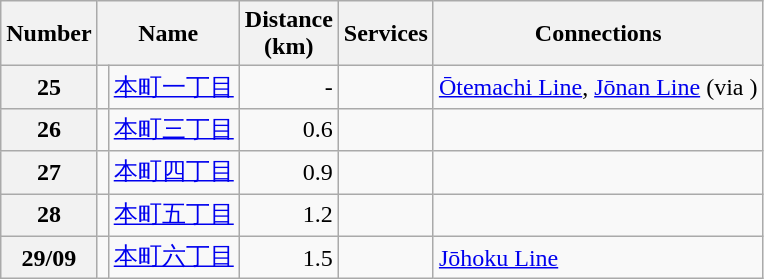<table class="wikitable" rules="all">
<tr>
<th>Number</th>
<th colspan="2">Name</th>
<th style="width:3em;">Distance (km)</th>
<th colspan="1">Services</th>
<th>Connections</th>
</tr>
<tr>
<th>25</th>
<td></td>
<td><a href='#'>本町一丁目</a></td>
<td style="text-align:right;">-</td>
<td style="text-align: center"></td>
<td>   <a href='#'>Ōtemachi Line</a>, <a href='#'>Jōnan Line</a> (via )</td>
</tr>
<tr>
<th>26</th>
<td></td>
<td><a href='#'>本町三丁目</a></td>
<td style="text-align:right;">0.6</td>
<td style="text-align: center"></td>
<td> </td>
</tr>
<tr>
<th>27</th>
<td></td>
<td><a href='#'>本町四丁目</a></td>
<td style="text-align:right;">0.9</td>
<td style="text-align: center"></td>
<td> </td>
</tr>
<tr>
<th>28</th>
<td></td>
<td><a href='#'>本町五丁目</a></td>
<td style="text-align:right;">1.2</td>
<td style="text-align: center"></td>
<td> </td>
</tr>
<tr>
<th>29/09</th>
<td></td>
<td><a href='#'>本町六丁目</a></td>
<td style="text-align:right;">1.5</td>
<td style="text-align: center"></td>
<td>  <a href='#'>Jōhoku Line</a></td>
</tr>
</table>
